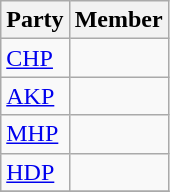<table class="wikitable">
<tr>
<th>Party</th>
<th colspan="2">Member</th>
</tr>
<tr>
<td><a href='#'>CHP</a></td>
<td></td>
</tr>
<tr>
<td><a href='#'>AKP</a></td>
<td></td>
</tr>
<tr>
<td><a href='#'>MHP</a></td>
<td></td>
</tr>
<tr>
<td><a href='#'>HDP</a></td>
<td></td>
</tr>
<tr>
</tr>
</table>
